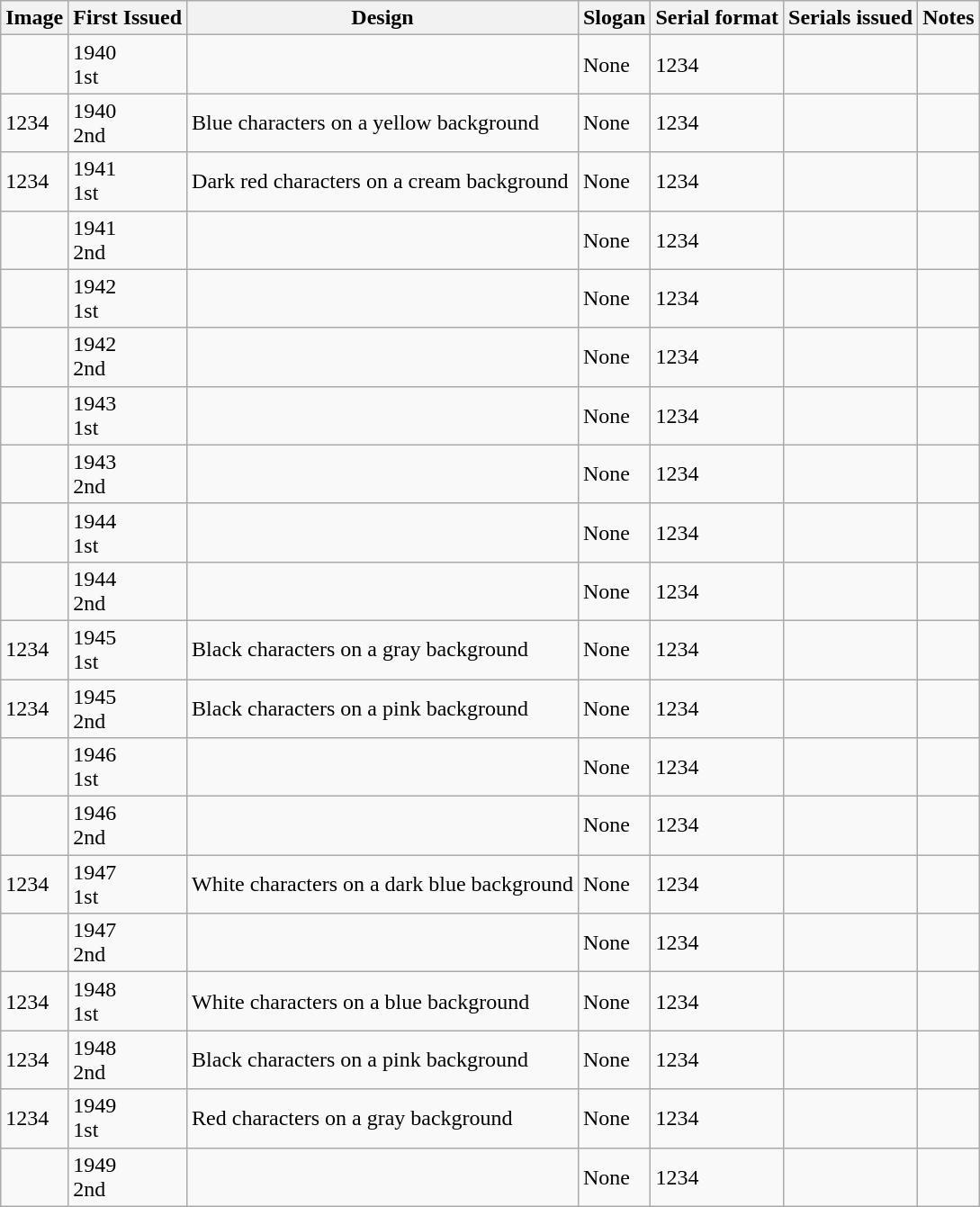<table class="wikitable">
<tr>
<th>Image</th>
<th>First Issued</th>
<th>Design</th>
<th>Slogan</th>
<th>Serial format</th>
<th>Serials issued</th>
<th>Notes</th>
</tr>
<tr>
<td></td>
<td>1940<br>1st</td>
<td></td>
<td>None</td>
<td>1234</td>
<td></td>
<td></td>
</tr>
<tr>
<td><div>1234</div></td>
<td>1940<br>2nd</td>
<td>Blue characters on a yellow background</td>
<td>None</td>
<td>1234</td>
<td></td>
<td></td>
</tr>
<tr>
<td><div>1234</div></td>
<td>1941<br>1st</td>
<td>Dark red characters on a cream background</td>
<td>None</td>
<td>1234</td>
<td></td>
<td></td>
</tr>
<tr>
<td></td>
<td>1941<br>2nd</td>
<td></td>
<td>None</td>
<td>1234</td>
<td></td>
<td></td>
</tr>
<tr>
<td></td>
<td>1942<br>1st</td>
<td></td>
<td>None</td>
<td>1234</td>
<td></td>
<td></td>
</tr>
<tr>
<td></td>
<td>1942<br>2nd</td>
<td></td>
<td>None</td>
<td>1234</td>
<td></td>
<td></td>
</tr>
<tr>
<td></td>
<td>1943<br>1st</td>
<td></td>
<td>None</td>
<td>1234</td>
<td></td>
<td></td>
</tr>
<tr>
<td></td>
<td>1943<br>2nd</td>
<td></td>
<td>None</td>
<td>1234</td>
<td></td>
<td></td>
</tr>
<tr>
<td></td>
<td>1944<br>1st</td>
<td></td>
<td>None</td>
<td>1234</td>
<td></td>
<td></td>
</tr>
<tr>
<td></td>
<td>1944<br>2nd</td>
<td></td>
<td>None</td>
<td>1234</td>
<td></td>
<td></td>
</tr>
<tr>
<td><div>1234</div></td>
<td>1945<br>1st</td>
<td>Black characters on a gray background</td>
<td>None</td>
<td>1234</td>
<td></td>
<td></td>
</tr>
<tr>
<td><div>1234</div></td>
<td>1945<br>2nd</td>
<td>Black characters on a pink background</td>
<td>None</td>
<td>1234</td>
<td></td>
<td></td>
</tr>
<tr>
<td></td>
<td>1946<br>1st</td>
<td></td>
<td>None</td>
<td>1234</td>
<td></td>
<td></td>
</tr>
<tr>
<td></td>
<td>1946<br>2nd</td>
<td></td>
<td>None</td>
<td>1234</td>
<td></td>
<td></td>
</tr>
<tr>
<td><div>1234</div></td>
<td>1947<br>1st</td>
<td>White characters on a dark blue background</td>
<td>None</td>
<td>1234</td>
<td></td>
<td></td>
</tr>
<tr>
<td></td>
<td>1947<br>2nd</td>
<td></td>
<td>None</td>
<td>1234</td>
<td></td>
<td></td>
</tr>
<tr>
<td><div>1234</div></td>
<td>1948<br>1st</td>
<td>White characters on a blue background</td>
<td>None</td>
<td>1234</td>
<td></td>
<td></td>
</tr>
<tr>
<td><div>1234</div></td>
<td>1948<br>2nd</td>
<td>Black characters on a pink background</td>
<td>None</td>
<td>1234</td>
<td></td>
<td></td>
</tr>
<tr>
<td><div>1234</div></td>
<td>1949<br>1st</td>
<td>Red characters on a gray background</td>
<td>None</td>
<td>1234</td>
<td></td>
<td></td>
</tr>
<tr>
<td></td>
<td>1949<br>2nd</td>
<td></td>
<td>None</td>
<td>1234</td>
<td></td>
<td></td>
</tr>
</table>
